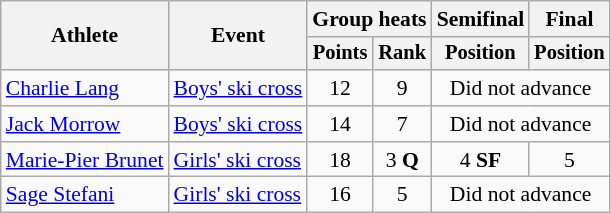<table class="wikitable" style="font-size:90%">
<tr>
<th rowspan="2">Athlete</th>
<th rowspan="2">Event</th>
<th colspan=2>Group heats</th>
<th>Semifinal</th>
<th>Final</th>
</tr>
<tr style="font-size:95%">
<th>Points</th>
<th>Rank</th>
<th>Position</th>
<th>Position</th>
</tr>
<tr align=center>
<td align=left><a href='#'>Charlie Lang</a></td>
<td align=left><a href='#'>Boys' ski cross</a></td>
<td>12</td>
<td>9</td>
<td colspan=2>Did not advance</td>
</tr>
<tr align=center>
<td align=left><a href='#'>Jack Morrow</a></td>
<td align=left><a href='#'>Boys' ski cross</a></td>
<td>14</td>
<td>7</td>
<td colspan=2>Did not advance</td>
</tr>
<tr align=center>
<td align=left><a href='#'>Marie-Pier Brunet</a></td>
<td align=left><a href='#'>Girls' ski cross</a></td>
<td>18</td>
<td>3 <strong>Q</strong></td>
<td>4 <strong>SF</strong></td>
<td>5</td>
</tr>
<tr align=center>
<td align=left><a href='#'>Sage Stefani</a></td>
<td align=left><a href='#'>Girls' ski cross</a></td>
<td>16</td>
<td>5</td>
<td colspan=2>Did not advance</td>
</tr>
</table>
